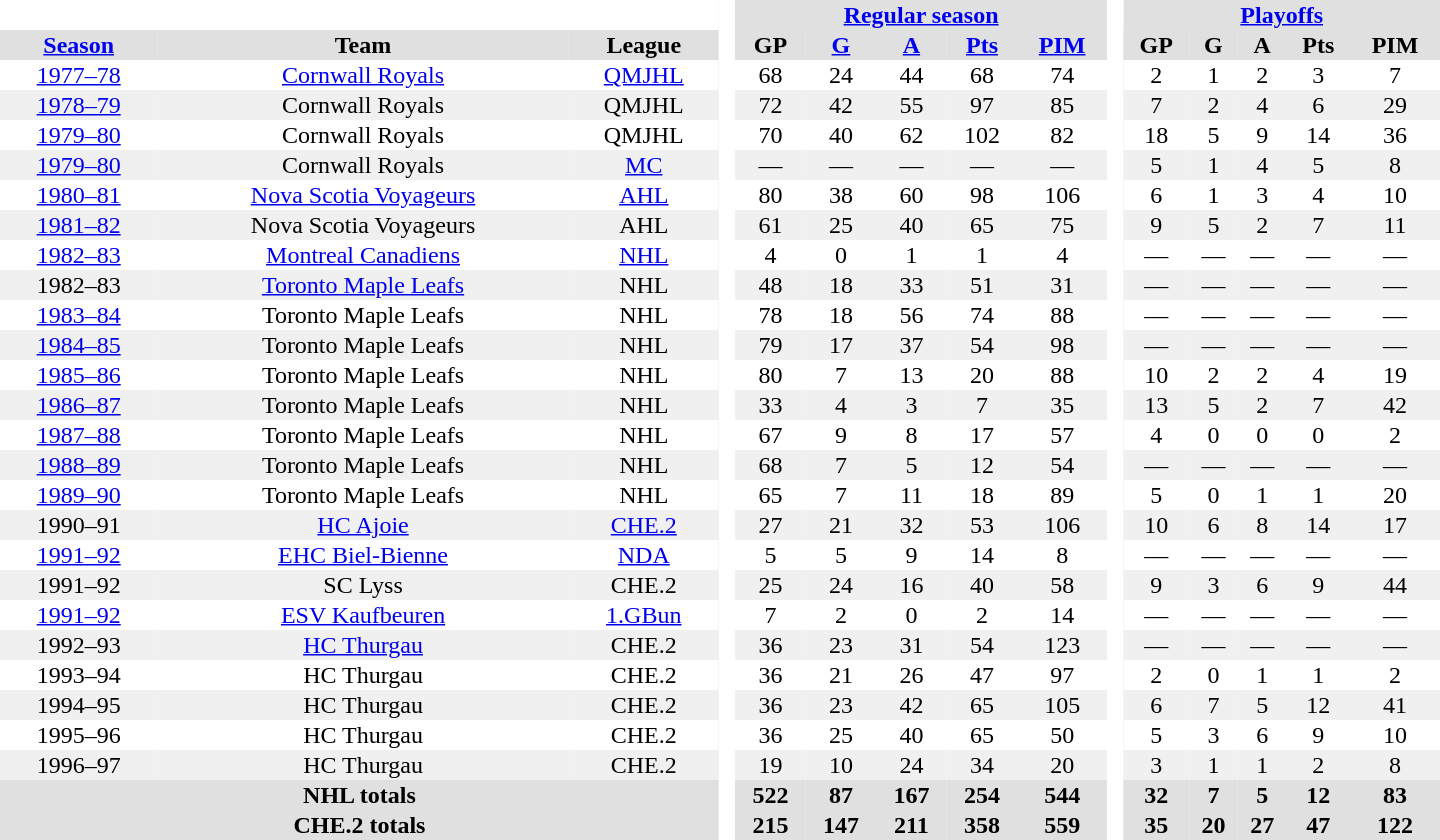<table border="0" cellpadding="1" cellspacing="0" style="text-align:center; width:60em">
<tr bgcolor="#e0e0e0">
<th colspan="3" bgcolor="#ffffff"> </th>
<th rowspan="99" bgcolor="#ffffff"> </th>
<th colspan="5"><a href='#'>Regular season</a></th>
<th rowspan="99" bgcolor="#ffffff"> </th>
<th colspan="5"><a href='#'>Playoffs</a></th>
</tr>
<tr bgcolor="#e0e0e0">
<th><a href='#'>Season</a></th>
<th>Team</th>
<th>League</th>
<th>GP</th>
<th><a href='#'>G</a></th>
<th><a href='#'>A</a></th>
<th><a href='#'>Pts</a></th>
<th><a href='#'>PIM</a></th>
<th>GP</th>
<th>G</th>
<th>A</th>
<th>Pts</th>
<th>PIM</th>
</tr>
<tr>
<td><a href='#'>1977–78</a></td>
<td><a href='#'>Cornwall Royals</a></td>
<td><a href='#'>QMJHL</a></td>
<td>68</td>
<td>24</td>
<td>44</td>
<td>68</td>
<td>74</td>
<td>2</td>
<td>1</td>
<td>2</td>
<td>3</td>
<td>7</td>
</tr>
<tr bgcolor="#f0f0f0">
<td><a href='#'>1978–79</a></td>
<td>Cornwall Royals</td>
<td>QMJHL</td>
<td>72</td>
<td>42</td>
<td>55</td>
<td>97</td>
<td>85</td>
<td>7</td>
<td>2</td>
<td>4</td>
<td>6</td>
<td>29</td>
</tr>
<tr>
<td><a href='#'>1979–80</a></td>
<td>Cornwall Royals</td>
<td>QMJHL</td>
<td>70</td>
<td>40</td>
<td>62</td>
<td>102</td>
<td>82</td>
<td>18</td>
<td>5</td>
<td>9</td>
<td>14</td>
<td>36</td>
</tr>
<tr bgcolor="#f0f0f0">
<td><a href='#'>1979–80</a></td>
<td>Cornwall Royals</td>
<td><a href='#'>MC</a></td>
<td>—</td>
<td>—</td>
<td>—</td>
<td>—</td>
<td>—</td>
<td>5</td>
<td>1</td>
<td>4</td>
<td>5</td>
<td>8</td>
</tr>
<tr>
<td><a href='#'>1980–81</a></td>
<td><a href='#'>Nova Scotia Voyageurs</a></td>
<td><a href='#'>AHL</a></td>
<td>80</td>
<td>38</td>
<td>60</td>
<td>98</td>
<td>106</td>
<td>6</td>
<td>1</td>
<td>3</td>
<td>4</td>
<td>10</td>
</tr>
<tr bgcolor="#f0f0f0">
<td><a href='#'>1981–82</a></td>
<td>Nova Scotia Voyageurs</td>
<td>AHL</td>
<td>61</td>
<td>25</td>
<td>40</td>
<td>65</td>
<td>75</td>
<td>9</td>
<td>5</td>
<td>2</td>
<td>7</td>
<td>11</td>
</tr>
<tr>
<td><a href='#'>1982–83</a></td>
<td><a href='#'>Montreal Canadiens</a></td>
<td><a href='#'>NHL</a></td>
<td>4</td>
<td>0</td>
<td>1</td>
<td>1</td>
<td>4</td>
<td>—</td>
<td>—</td>
<td>—</td>
<td>—</td>
<td>—</td>
</tr>
<tr bgcolor="#f0f0f0">
<td>1982–83</td>
<td><a href='#'>Toronto Maple Leafs</a></td>
<td>NHL</td>
<td>48</td>
<td>18</td>
<td>33</td>
<td>51</td>
<td>31</td>
<td>—</td>
<td>—</td>
<td>—</td>
<td>—</td>
<td>—</td>
</tr>
<tr>
<td><a href='#'>1983–84</a></td>
<td>Toronto Maple Leafs</td>
<td>NHL</td>
<td>78</td>
<td>18</td>
<td>56</td>
<td>74</td>
<td>88</td>
<td>—</td>
<td>—</td>
<td>—</td>
<td>—</td>
<td>—</td>
</tr>
<tr bgcolor="#f0f0f0">
<td><a href='#'>1984–85</a></td>
<td>Toronto Maple Leafs</td>
<td>NHL</td>
<td>79</td>
<td>17</td>
<td>37</td>
<td>54</td>
<td>98</td>
<td>—</td>
<td>—</td>
<td>—</td>
<td>—</td>
<td>—</td>
</tr>
<tr>
<td><a href='#'>1985–86</a></td>
<td>Toronto Maple Leafs</td>
<td>NHL</td>
<td>80</td>
<td>7</td>
<td>13</td>
<td>20</td>
<td>88</td>
<td>10</td>
<td>2</td>
<td>2</td>
<td>4</td>
<td>19</td>
</tr>
<tr bgcolor="#f0f0f0">
<td><a href='#'>1986–87</a></td>
<td>Toronto Maple Leafs</td>
<td>NHL</td>
<td>33</td>
<td>4</td>
<td>3</td>
<td>7</td>
<td>35</td>
<td>13</td>
<td>5</td>
<td>2</td>
<td>7</td>
<td>42</td>
</tr>
<tr>
<td><a href='#'>1987–88</a></td>
<td>Toronto Maple Leafs</td>
<td>NHL</td>
<td>67</td>
<td>9</td>
<td>8</td>
<td>17</td>
<td>57</td>
<td>4</td>
<td>0</td>
<td>0</td>
<td>0</td>
<td>2</td>
</tr>
<tr bgcolor="#f0f0f0">
<td><a href='#'>1988–89</a></td>
<td>Toronto Maple Leafs</td>
<td>NHL</td>
<td>68</td>
<td>7</td>
<td>5</td>
<td>12</td>
<td>54</td>
<td>—</td>
<td>—</td>
<td>—</td>
<td>—</td>
<td>—</td>
</tr>
<tr>
<td><a href='#'>1989–90</a></td>
<td>Toronto Maple Leafs</td>
<td>NHL</td>
<td>65</td>
<td>7</td>
<td>11</td>
<td>18</td>
<td>89</td>
<td>5</td>
<td>0</td>
<td>1</td>
<td>1</td>
<td>20</td>
</tr>
<tr bgcolor="#f0f0f0">
<td>1990–91</td>
<td><a href='#'>HC Ajoie</a></td>
<td><a href='#'>CHE.2</a></td>
<td>27</td>
<td>21</td>
<td>32</td>
<td>53</td>
<td>106</td>
<td>10</td>
<td>6</td>
<td>8</td>
<td>14</td>
<td>17</td>
</tr>
<tr>
<td><a href='#'>1991–92</a></td>
<td><a href='#'>EHC Biel-Bienne</a></td>
<td><a href='#'>NDA</a></td>
<td>5</td>
<td>5</td>
<td>9</td>
<td>14</td>
<td>8</td>
<td>—</td>
<td>—</td>
<td>—</td>
<td>—</td>
<td>—</td>
</tr>
<tr bgcolor="#f0f0f0">
<td>1991–92</td>
<td>SC Lyss</td>
<td>CHE.2</td>
<td>25</td>
<td>24</td>
<td>16</td>
<td>40</td>
<td>58</td>
<td>9</td>
<td>3</td>
<td>6</td>
<td>9</td>
<td>44</td>
</tr>
<tr>
<td><a href='#'>1991–92</a></td>
<td><a href='#'>ESV Kaufbeuren</a></td>
<td><a href='#'>1.GBun</a></td>
<td>7</td>
<td>2</td>
<td>0</td>
<td>2</td>
<td>14</td>
<td>—</td>
<td>—</td>
<td>—</td>
<td>—</td>
<td>—</td>
</tr>
<tr bgcolor="#f0f0f0">
<td>1992–93</td>
<td><a href='#'>HC Thurgau</a></td>
<td>CHE.2</td>
<td>36</td>
<td>23</td>
<td>31</td>
<td>54</td>
<td>123</td>
<td>—</td>
<td>—</td>
<td>—</td>
<td>—</td>
<td>—</td>
</tr>
<tr>
<td>1993–94</td>
<td>HC Thurgau</td>
<td>CHE.2</td>
<td>36</td>
<td>21</td>
<td>26</td>
<td>47</td>
<td>97</td>
<td>2</td>
<td>0</td>
<td>1</td>
<td>1</td>
<td>2</td>
</tr>
<tr bgcolor="#f0f0f0">
<td>1994–95</td>
<td>HC Thurgau</td>
<td>CHE.2</td>
<td>36</td>
<td>23</td>
<td>42</td>
<td>65</td>
<td>105</td>
<td>6</td>
<td>7</td>
<td>5</td>
<td>12</td>
<td>41</td>
</tr>
<tr>
<td>1995–96</td>
<td>HC Thurgau</td>
<td>CHE.2</td>
<td>36</td>
<td>25</td>
<td>40</td>
<td>65</td>
<td>50</td>
<td>5</td>
<td>3</td>
<td>6</td>
<td>9</td>
<td>10</td>
</tr>
<tr bgcolor="#f0f0f0">
<td>1996–97</td>
<td>HC Thurgau</td>
<td>CHE.2</td>
<td>19</td>
<td>10</td>
<td>24</td>
<td>34</td>
<td>20</td>
<td>3</td>
<td>1</td>
<td>1</td>
<td>2</td>
<td>8</td>
</tr>
<tr bgcolor="#e0e0e0">
<th colspan="3">NHL totals</th>
<th>522</th>
<th>87</th>
<th>167</th>
<th>254</th>
<th>544</th>
<th>32</th>
<th>7</th>
<th>5</th>
<th>12</th>
<th>83</th>
</tr>
<tr bgcolor="#e0e0e0">
<th colspan="3">CHE.2 totals</th>
<th>215</th>
<th>147</th>
<th>211</th>
<th>358</th>
<th>559</th>
<th>35</th>
<th>20</th>
<th>27</th>
<th>47</th>
<th>122</th>
</tr>
</table>
